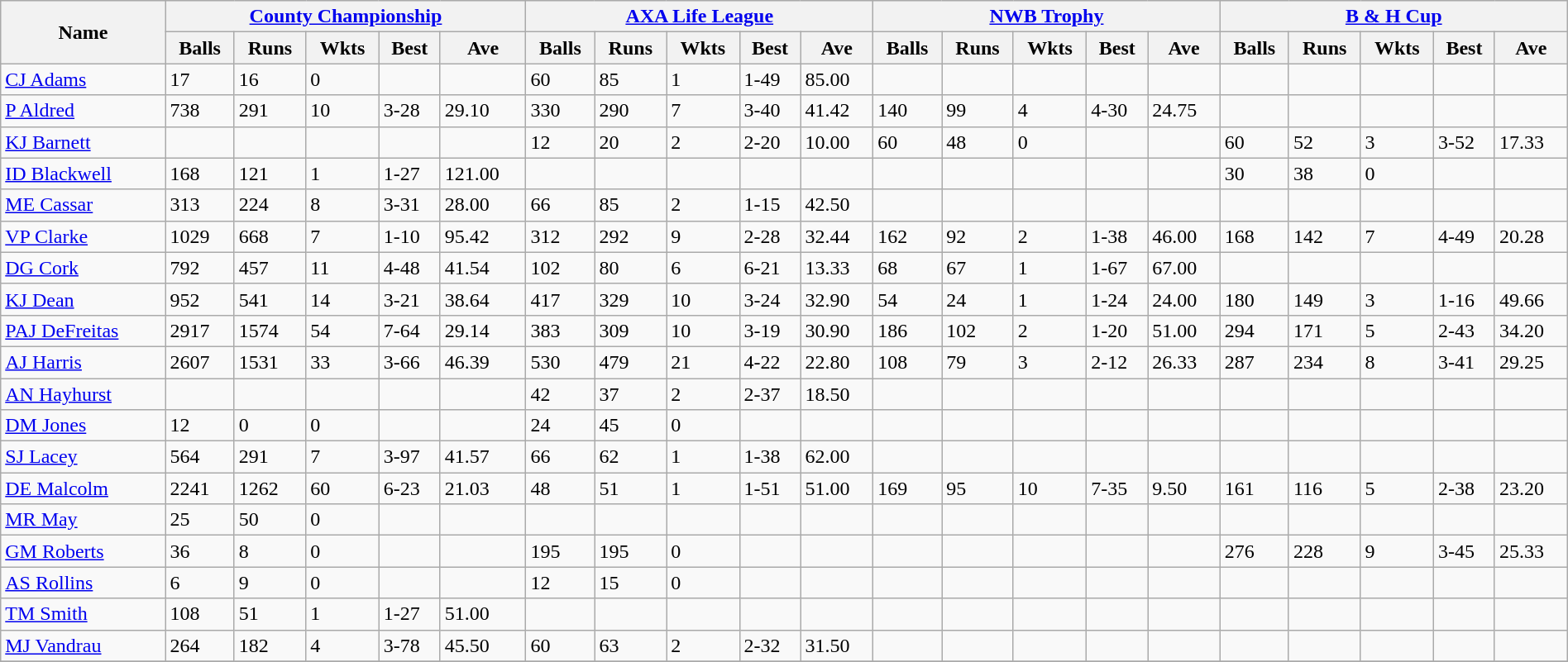<table class="wikitable" width="100%">
<tr bgcolor="#efefef">
<th rowspan=2>Name</th>
<th colspan=5><a href='#'>County Championship</a></th>
<th colspan=5><a href='#'>AXA Life League</a></th>
<th colspan=5><a href='#'>NWB Trophy</a></th>
<th colspan=5><a href='#'>B & H Cup</a></th>
</tr>
<tr>
<th>Balls</th>
<th>Runs</th>
<th>Wkts</th>
<th>Best</th>
<th>Ave</th>
<th>Balls</th>
<th>Runs</th>
<th>Wkts</th>
<th>Best</th>
<th>Ave</th>
<th>Balls</th>
<th>Runs</th>
<th>Wkts</th>
<th>Best</th>
<th>Ave</th>
<th>Balls</th>
<th>Runs</th>
<th>Wkts</th>
<th>Best</th>
<th>Ave</th>
</tr>
<tr>
<td><a href='#'>CJ Adams</a></td>
<td>17</td>
<td>16</td>
<td>0</td>
<td></td>
<td></td>
<td>60</td>
<td>85</td>
<td>1</td>
<td>1-49</td>
<td>85.00</td>
<td></td>
<td></td>
<td></td>
<td></td>
<td></td>
<td></td>
<td></td>
<td></td>
<td></td>
<td></td>
</tr>
<tr>
<td><a href='#'>P Aldred</a></td>
<td>738</td>
<td>291</td>
<td>10</td>
<td>3-28</td>
<td>29.10</td>
<td>330</td>
<td>290</td>
<td>7</td>
<td>3-40</td>
<td>41.42</td>
<td>140</td>
<td>99</td>
<td>4</td>
<td>4-30</td>
<td>24.75</td>
<td></td>
<td></td>
<td></td>
<td></td>
<td></td>
</tr>
<tr>
<td><a href='#'>KJ Barnett</a></td>
<td></td>
<td></td>
<td></td>
<td></td>
<td></td>
<td>12</td>
<td>20</td>
<td>2</td>
<td>2-20</td>
<td>10.00</td>
<td>60</td>
<td>48</td>
<td>0</td>
<td></td>
<td></td>
<td>60</td>
<td>52</td>
<td>3</td>
<td>3-52</td>
<td>17.33</td>
</tr>
<tr>
<td><a href='#'>ID Blackwell</a></td>
<td>168</td>
<td>121</td>
<td>1</td>
<td>1-27</td>
<td>121.00</td>
<td></td>
<td></td>
<td></td>
<td></td>
<td></td>
<td></td>
<td></td>
<td></td>
<td></td>
<td></td>
<td>30</td>
<td>38</td>
<td>0</td>
<td></td>
<td></td>
</tr>
<tr>
<td><a href='#'>ME Cassar</a></td>
<td>313</td>
<td>224</td>
<td>8</td>
<td>3-31</td>
<td>28.00</td>
<td>66</td>
<td>85</td>
<td>2</td>
<td>1-15</td>
<td>42.50</td>
<td></td>
<td></td>
<td></td>
<td></td>
<td></td>
<td></td>
<td></td>
<td></td>
<td></td>
<td></td>
</tr>
<tr>
<td><a href='#'>VP Clarke</a></td>
<td>1029</td>
<td>668</td>
<td>7</td>
<td>1-10</td>
<td>95.42</td>
<td>312</td>
<td>292</td>
<td>9</td>
<td>2-28</td>
<td>32.44</td>
<td>162</td>
<td>92</td>
<td>2</td>
<td>1-38</td>
<td>46.00</td>
<td>168</td>
<td>142</td>
<td>7</td>
<td>4-49</td>
<td>20.28</td>
</tr>
<tr>
<td><a href='#'>DG Cork</a></td>
<td>792</td>
<td>457</td>
<td>11</td>
<td>4-48</td>
<td>41.54</td>
<td>102</td>
<td>80</td>
<td>6</td>
<td>6-21</td>
<td>13.33</td>
<td>68</td>
<td>67</td>
<td>1</td>
<td>1-67</td>
<td>67.00</td>
<td></td>
<td></td>
<td></td>
<td></td>
<td></td>
</tr>
<tr>
<td><a href='#'>KJ Dean</a></td>
<td>952</td>
<td>541</td>
<td>14</td>
<td>3-21</td>
<td>38.64</td>
<td>417</td>
<td>329</td>
<td>10</td>
<td>3-24</td>
<td>32.90</td>
<td>54</td>
<td>24</td>
<td>1</td>
<td>1-24</td>
<td>24.00</td>
<td>180</td>
<td>149</td>
<td>3</td>
<td>1-16</td>
<td>49.66</td>
</tr>
<tr>
<td><a href='#'>PAJ DeFreitas</a></td>
<td>2917</td>
<td>1574</td>
<td>54</td>
<td>7-64</td>
<td>29.14</td>
<td>383</td>
<td>309</td>
<td>10</td>
<td>3-19</td>
<td>30.90</td>
<td>186</td>
<td>102</td>
<td>2</td>
<td>1-20</td>
<td>51.00</td>
<td>294</td>
<td>171</td>
<td>5</td>
<td>2-43</td>
<td>34.20</td>
</tr>
<tr>
<td><a href='#'>AJ Harris</a></td>
<td>2607</td>
<td>1531</td>
<td>33</td>
<td>3-66</td>
<td>46.39</td>
<td>530</td>
<td>479</td>
<td>21</td>
<td>4-22</td>
<td>22.80</td>
<td>108</td>
<td>79</td>
<td>3</td>
<td>2-12</td>
<td>26.33</td>
<td>287</td>
<td>234</td>
<td>8</td>
<td>3-41</td>
<td>29.25</td>
</tr>
<tr>
<td><a href='#'>AN Hayhurst</a></td>
<td></td>
<td></td>
<td></td>
<td></td>
<td></td>
<td>42</td>
<td>37</td>
<td>2</td>
<td>2-37</td>
<td>18.50</td>
<td></td>
<td></td>
<td></td>
<td></td>
<td></td>
<td></td>
<td></td>
<td></td>
<td></td>
<td></td>
</tr>
<tr>
<td><a href='#'>DM Jones</a></td>
<td>12</td>
<td>0</td>
<td>0</td>
<td></td>
<td></td>
<td>24</td>
<td>45</td>
<td>0</td>
<td></td>
<td></td>
<td></td>
<td></td>
<td></td>
<td></td>
<td></td>
<td></td>
<td></td>
<td></td>
<td></td>
<td></td>
</tr>
<tr>
<td><a href='#'>SJ Lacey</a></td>
<td>564</td>
<td>291</td>
<td>7</td>
<td>3-97</td>
<td>41.57</td>
<td>66</td>
<td>62</td>
<td>1</td>
<td>1-38</td>
<td>62.00</td>
<td></td>
<td></td>
<td></td>
<td></td>
<td></td>
<td></td>
<td></td>
<td></td>
<td></td>
<td></td>
</tr>
<tr>
<td><a href='#'>DE Malcolm</a></td>
<td>2241</td>
<td>1262</td>
<td>60</td>
<td>6-23</td>
<td>21.03</td>
<td>48</td>
<td>51</td>
<td>1</td>
<td>1-51</td>
<td>51.00</td>
<td>169</td>
<td>95</td>
<td>10</td>
<td>7-35</td>
<td>9.50</td>
<td>161</td>
<td>116</td>
<td>5</td>
<td>2-38</td>
<td>23.20</td>
</tr>
<tr>
<td><a href='#'>MR May</a></td>
<td>25</td>
<td>50</td>
<td>0</td>
<td></td>
<td></td>
<td></td>
<td></td>
<td></td>
<td></td>
<td></td>
<td></td>
<td></td>
<td></td>
<td></td>
<td></td>
<td></td>
<td></td>
<td></td>
<td></td>
<td></td>
</tr>
<tr>
<td><a href='#'>GM Roberts</a></td>
<td>36</td>
<td>8</td>
<td>0</td>
<td></td>
<td></td>
<td>195</td>
<td>195</td>
<td>0</td>
<td></td>
<td></td>
<td></td>
<td></td>
<td></td>
<td></td>
<td></td>
<td>276</td>
<td>228</td>
<td>9</td>
<td>3-45</td>
<td>25.33</td>
</tr>
<tr>
<td><a href='#'>AS Rollins</a></td>
<td>6</td>
<td>9</td>
<td>0</td>
<td></td>
<td></td>
<td>12</td>
<td>15</td>
<td>0</td>
<td></td>
<td></td>
<td></td>
<td></td>
<td></td>
<td></td>
<td></td>
<td></td>
<td></td>
<td></td>
<td></td>
<td></td>
</tr>
<tr>
<td><a href='#'>TM Smith</a></td>
<td>108</td>
<td>51</td>
<td>1</td>
<td>1-27</td>
<td>51.00</td>
<td></td>
<td></td>
<td></td>
<td></td>
<td></td>
<td></td>
<td></td>
<td></td>
<td></td>
<td></td>
<td></td>
<td></td>
<td></td>
<td></td>
<td></td>
</tr>
<tr>
<td><a href='#'>MJ Vandrau</a></td>
<td>264</td>
<td>182</td>
<td>4</td>
<td>3-78</td>
<td>45.50</td>
<td>60</td>
<td>63</td>
<td>2</td>
<td>2-32</td>
<td>31.50</td>
<td></td>
<td></td>
<td></td>
<td></td>
<td></td>
<td></td>
<td></td>
<td></td>
<td></td>
<td></td>
</tr>
<tr>
</tr>
</table>
